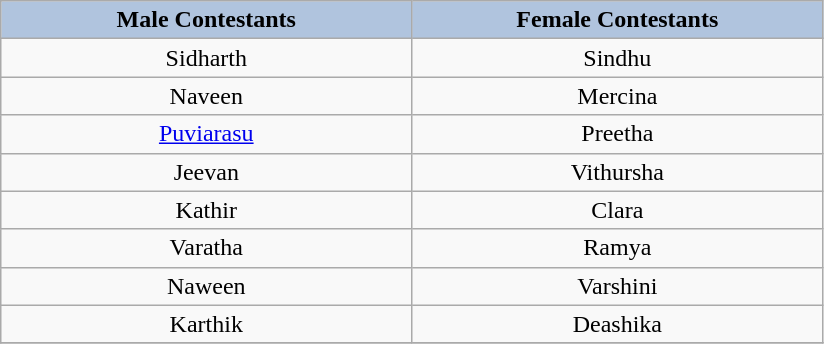<table class="wikitable" style="text-align:center;">
<tr>
<th style="width:200pt; background:LightSteelBlue;">Male Contestants</th>
<th style="width:200pt; background:LightSteelBlue;">Female Contestants</th>
</tr>
<tr>
<td>Sidharth</td>
<td>Sindhu</td>
</tr>
<tr>
<td>Naveen</td>
<td>Mercina</td>
</tr>
<tr>
<td><a href='#'>Puviarasu</a></td>
<td>Preetha</td>
</tr>
<tr>
<td>Jeevan</td>
<td>Vithursha</td>
</tr>
<tr>
<td>Kathir</td>
<td>Clara</td>
</tr>
<tr>
<td>Varatha</td>
<td>Ramya</td>
</tr>
<tr>
<td>Naween</td>
<td>Varshini</td>
</tr>
<tr>
<td>Karthik</td>
<td>Deashika</td>
</tr>
<tr>
</tr>
</table>
